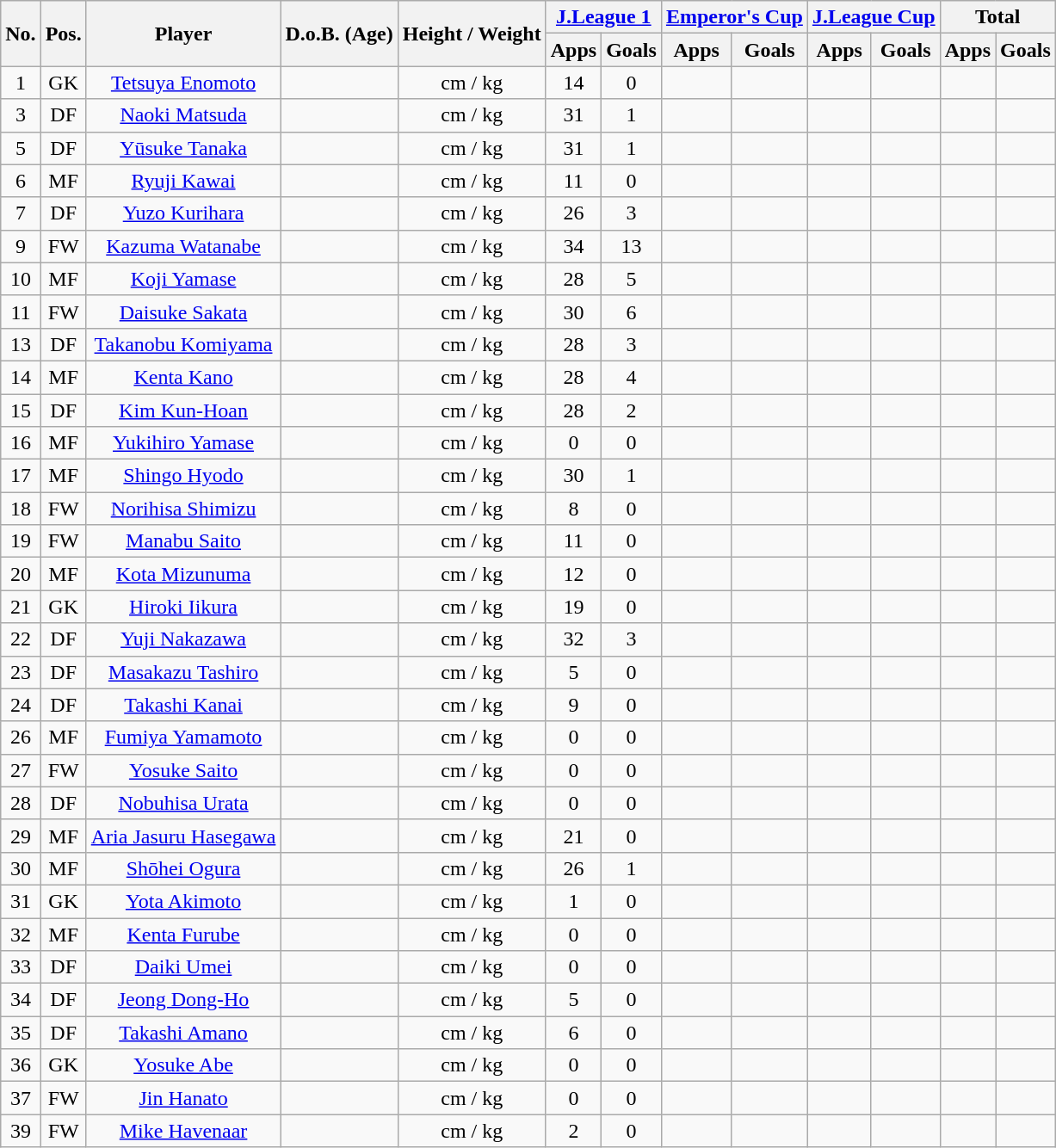<table class="wikitable" style="text-align:center;">
<tr>
<th rowspan="2">No.</th>
<th rowspan="2">Pos.</th>
<th rowspan="2">Player</th>
<th rowspan="2">D.o.B. (Age)</th>
<th rowspan="2">Height / Weight</th>
<th colspan="2"><a href='#'>J.League 1</a></th>
<th colspan="2"><a href='#'>Emperor's Cup</a></th>
<th colspan="2"><a href='#'>J.League Cup</a></th>
<th colspan="2">Total</th>
</tr>
<tr>
<th>Apps</th>
<th>Goals</th>
<th>Apps</th>
<th>Goals</th>
<th>Apps</th>
<th>Goals</th>
<th>Apps</th>
<th>Goals</th>
</tr>
<tr>
<td>1</td>
<td>GK</td>
<td><a href='#'>Tetsuya Enomoto</a></td>
<td></td>
<td>cm / kg</td>
<td>14</td>
<td>0</td>
<td></td>
<td></td>
<td></td>
<td></td>
<td></td>
<td></td>
</tr>
<tr>
<td>3</td>
<td>DF</td>
<td><a href='#'>Naoki Matsuda</a></td>
<td></td>
<td>cm / kg</td>
<td>31</td>
<td>1</td>
<td></td>
<td></td>
<td></td>
<td></td>
<td></td>
<td></td>
</tr>
<tr>
<td>5</td>
<td>DF</td>
<td><a href='#'>Yūsuke Tanaka</a></td>
<td></td>
<td>cm / kg</td>
<td>31</td>
<td>1</td>
<td></td>
<td></td>
<td></td>
<td></td>
<td></td>
<td></td>
</tr>
<tr>
<td>6</td>
<td>MF</td>
<td><a href='#'>Ryuji Kawai</a></td>
<td></td>
<td>cm / kg</td>
<td>11</td>
<td>0</td>
<td></td>
<td></td>
<td></td>
<td></td>
<td></td>
<td></td>
</tr>
<tr>
<td>7</td>
<td>DF</td>
<td><a href='#'>Yuzo Kurihara</a></td>
<td></td>
<td>cm / kg</td>
<td>26</td>
<td>3</td>
<td></td>
<td></td>
<td></td>
<td></td>
<td></td>
<td></td>
</tr>
<tr>
<td>9</td>
<td>FW</td>
<td><a href='#'>Kazuma Watanabe</a></td>
<td></td>
<td>cm / kg</td>
<td>34</td>
<td>13</td>
<td></td>
<td></td>
<td></td>
<td></td>
<td></td>
<td></td>
</tr>
<tr>
<td>10</td>
<td>MF</td>
<td><a href='#'>Koji Yamase</a></td>
<td></td>
<td>cm / kg</td>
<td>28</td>
<td>5</td>
<td></td>
<td></td>
<td></td>
<td></td>
<td></td>
<td></td>
</tr>
<tr>
<td>11</td>
<td>FW</td>
<td><a href='#'>Daisuke Sakata</a></td>
<td></td>
<td>cm / kg</td>
<td>30</td>
<td>6</td>
<td></td>
<td></td>
<td></td>
<td></td>
<td></td>
<td></td>
</tr>
<tr>
<td>13</td>
<td>DF</td>
<td><a href='#'>Takanobu Komiyama</a></td>
<td></td>
<td>cm / kg</td>
<td>28</td>
<td>3</td>
<td></td>
<td></td>
<td></td>
<td></td>
<td></td>
<td></td>
</tr>
<tr>
<td>14</td>
<td>MF</td>
<td><a href='#'>Kenta Kano</a></td>
<td></td>
<td>cm / kg</td>
<td>28</td>
<td>4</td>
<td></td>
<td></td>
<td></td>
<td></td>
<td></td>
<td></td>
</tr>
<tr>
<td>15</td>
<td>DF</td>
<td><a href='#'>Kim Kun-Hoan</a></td>
<td></td>
<td>cm / kg</td>
<td>28</td>
<td>2</td>
<td></td>
<td></td>
<td></td>
<td></td>
<td></td>
<td></td>
</tr>
<tr>
<td>16</td>
<td>MF</td>
<td><a href='#'>Yukihiro Yamase</a></td>
<td></td>
<td>cm / kg</td>
<td>0</td>
<td>0</td>
<td></td>
<td></td>
<td></td>
<td></td>
<td></td>
<td></td>
</tr>
<tr>
<td>17</td>
<td>MF</td>
<td><a href='#'>Shingo Hyodo</a></td>
<td></td>
<td>cm / kg</td>
<td>30</td>
<td>1</td>
<td></td>
<td></td>
<td></td>
<td></td>
<td></td>
<td></td>
</tr>
<tr>
<td>18</td>
<td>FW</td>
<td><a href='#'>Norihisa Shimizu</a></td>
<td></td>
<td>cm / kg</td>
<td>8</td>
<td>0</td>
<td></td>
<td></td>
<td></td>
<td></td>
<td></td>
<td></td>
</tr>
<tr>
<td>19</td>
<td>FW</td>
<td><a href='#'>Manabu Saito</a></td>
<td></td>
<td>cm / kg</td>
<td>11</td>
<td>0</td>
<td></td>
<td></td>
<td></td>
<td></td>
<td></td>
<td></td>
</tr>
<tr>
<td>20</td>
<td>MF</td>
<td><a href='#'>Kota Mizunuma</a></td>
<td></td>
<td>cm / kg</td>
<td>12</td>
<td>0</td>
<td></td>
<td></td>
<td></td>
<td></td>
<td></td>
<td></td>
</tr>
<tr>
<td>21</td>
<td>GK</td>
<td><a href='#'>Hiroki Iikura</a></td>
<td></td>
<td>cm / kg</td>
<td>19</td>
<td>0</td>
<td></td>
<td></td>
<td></td>
<td></td>
<td></td>
<td></td>
</tr>
<tr>
<td>22</td>
<td>DF</td>
<td><a href='#'>Yuji Nakazawa</a></td>
<td></td>
<td>cm / kg</td>
<td>32</td>
<td>3</td>
<td></td>
<td></td>
<td></td>
<td></td>
<td></td>
<td></td>
</tr>
<tr>
<td>23</td>
<td>DF</td>
<td><a href='#'>Masakazu Tashiro</a></td>
<td></td>
<td>cm / kg</td>
<td>5</td>
<td>0</td>
<td></td>
<td></td>
<td></td>
<td></td>
<td></td>
<td></td>
</tr>
<tr>
<td>24</td>
<td>DF</td>
<td><a href='#'>Takashi Kanai</a></td>
<td></td>
<td>cm / kg</td>
<td>9</td>
<td>0</td>
<td></td>
<td></td>
<td></td>
<td></td>
<td></td>
<td></td>
</tr>
<tr>
<td>26</td>
<td>MF</td>
<td><a href='#'>Fumiya Yamamoto</a></td>
<td></td>
<td>cm / kg</td>
<td>0</td>
<td>0</td>
<td></td>
<td></td>
<td></td>
<td></td>
<td></td>
<td></td>
</tr>
<tr>
<td>27</td>
<td>FW</td>
<td><a href='#'>Yosuke Saito</a></td>
<td></td>
<td>cm / kg</td>
<td>0</td>
<td>0</td>
<td></td>
<td></td>
<td></td>
<td></td>
<td></td>
<td></td>
</tr>
<tr>
<td>28</td>
<td>DF</td>
<td><a href='#'>Nobuhisa Urata</a></td>
<td></td>
<td>cm / kg</td>
<td>0</td>
<td>0</td>
<td></td>
<td></td>
<td></td>
<td></td>
<td></td>
<td></td>
</tr>
<tr>
<td>29</td>
<td>MF</td>
<td><a href='#'>Aria Jasuru Hasegawa</a></td>
<td></td>
<td>cm / kg</td>
<td>21</td>
<td>0</td>
<td></td>
<td></td>
<td></td>
<td></td>
<td></td>
<td></td>
</tr>
<tr>
<td>30</td>
<td>MF</td>
<td><a href='#'>Shōhei Ogura</a></td>
<td></td>
<td>cm / kg</td>
<td>26</td>
<td>1</td>
<td></td>
<td></td>
<td></td>
<td></td>
<td></td>
<td></td>
</tr>
<tr>
<td>31</td>
<td>GK</td>
<td><a href='#'>Yota Akimoto</a></td>
<td></td>
<td>cm / kg</td>
<td>1</td>
<td>0</td>
<td></td>
<td></td>
<td></td>
<td></td>
<td></td>
<td></td>
</tr>
<tr>
<td>32</td>
<td>MF</td>
<td><a href='#'>Kenta Furube</a></td>
<td></td>
<td>cm / kg</td>
<td>0</td>
<td>0</td>
<td></td>
<td></td>
<td></td>
<td></td>
<td></td>
<td></td>
</tr>
<tr>
<td>33</td>
<td>DF</td>
<td><a href='#'>Daiki Umei</a></td>
<td></td>
<td>cm / kg</td>
<td>0</td>
<td>0</td>
<td></td>
<td></td>
<td></td>
<td></td>
<td></td>
<td></td>
</tr>
<tr>
<td>34</td>
<td>DF</td>
<td><a href='#'>Jeong Dong-Ho</a></td>
<td></td>
<td>cm / kg</td>
<td>5</td>
<td>0</td>
<td></td>
<td></td>
<td></td>
<td></td>
<td></td>
<td></td>
</tr>
<tr>
<td>35</td>
<td>DF</td>
<td><a href='#'>Takashi Amano</a></td>
<td></td>
<td>cm / kg</td>
<td>6</td>
<td>0</td>
<td></td>
<td></td>
<td></td>
<td></td>
<td></td>
<td></td>
</tr>
<tr>
<td>36</td>
<td>GK</td>
<td><a href='#'>Yosuke Abe</a></td>
<td></td>
<td>cm / kg</td>
<td>0</td>
<td>0</td>
<td></td>
<td></td>
<td></td>
<td></td>
<td></td>
<td></td>
</tr>
<tr>
<td>37</td>
<td>FW</td>
<td><a href='#'>Jin Hanato</a></td>
<td></td>
<td>cm / kg</td>
<td>0</td>
<td>0</td>
<td></td>
<td></td>
<td></td>
<td></td>
<td></td>
<td></td>
</tr>
<tr>
<td>39</td>
<td>FW</td>
<td><a href='#'>Mike Havenaar</a></td>
<td></td>
<td>cm / kg</td>
<td>2</td>
<td>0</td>
<td></td>
<td></td>
<td></td>
<td></td>
<td></td>
<td></td>
</tr>
</table>
